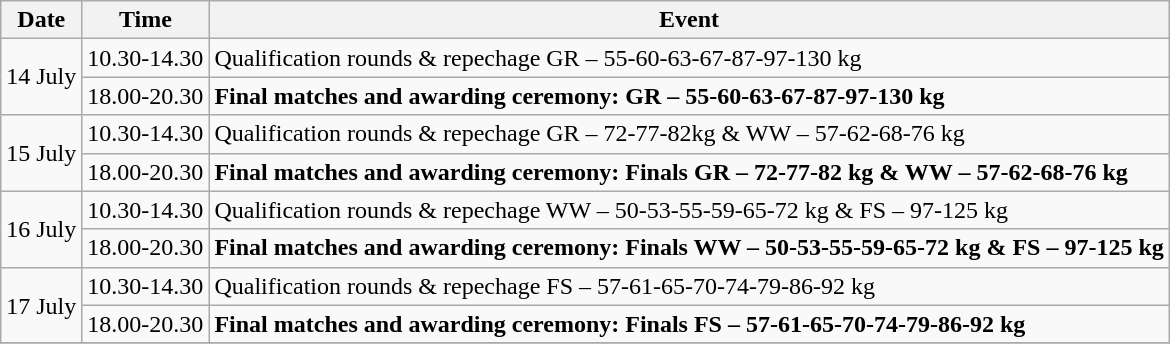<table class=wikitable>
<tr>
<th>Date</th>
<th>Time</th>
<th>Event</th>
</tr>
<tr>
<td rowspan="2">14 July</td>
<td>10.30-14.30</td>
<td>Qualification rounds & repechage GR – 55-60-63-67-87-97-130 kg</td>
</tr>
<tr>
<td>18.00-20.30</td>
<td><strong>Final matches and awarding ceremony: GR – 55-60-63-67-87-97-130 kg</strong></td>
</tr>
<tr>
<td rowspan="2">15 July</td>
<td>10.30-14.30</td>
<td>Qualification rounds & repechage GR – 72-77-82kg & WW – 57-62-68-76 kg</td>
</tr>
<tr>
<td>18.00-20.30</td>
<td><strong>Final matches and awarding ceremony: Finals GR – 72-77-82 kg & WW – 57-62-68-76 kg</strong></td>
</tr>
<tr>
<td rowspan="2">16 July</td>
<td>10.30-14.30</td>
<td>Qualification rounds & repechage WW – 50-53-55-59-65-72 kg & FS – 97-125 kg</td>
</tr>
<tr>
<td>18.00-20.30</td>
<td><strong>Final matches and awarding ceremony: Finals WW – 50-53-55-59-65-72 kg & FS – 97-125 kg</strong></td>
</tr>
<tr>
<td rowspan="2">17 July</td>
<td>10.30-14.30</td>
<td>Qualification rounds & repechage FS – 57-61-65-70-74-79-86-92 kg</td>
</tr>
<tr>
<td>18.00-20.30</td>
<td><strong>Final matches and awarding ceremony: Finals FS – 57-61-65-70-74-79-86-92 kg</strong></td>
</tr>
<tr>
</tr>
</table>
